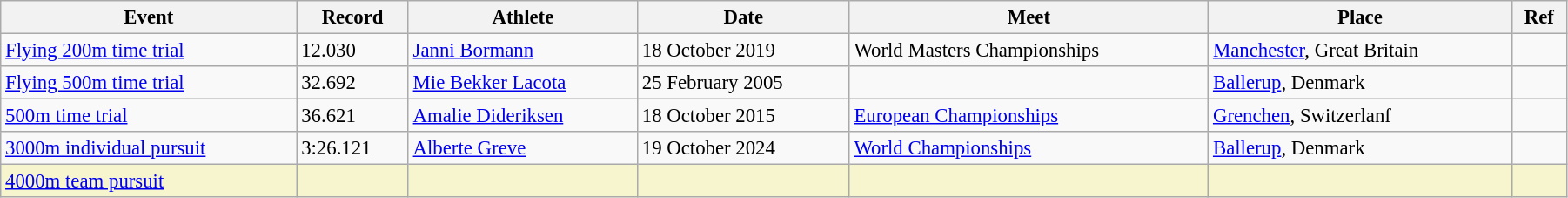<table class="wikitable" style="font-size:95%; width: 95%;">
<tr>
<th>Event</th>
<th>Record</th>
<th>Athlete</th>
<th>Date</th>
<th>Meet</th>
<th>Place</th>
<th>Ref</th>
</tr>
<tr>
<td><a href='#'>Flying 200m time trial</a></td>
<td>12.030</td>
<td><a href='#'>Janni Bormann</a></td>
<td>18 October 2019</td>
<td>World Masters Championships</td>
<td><a href='#'>Manchester</a>, Great Britain</td>
<td></td>
</tr>
<tr>
<td><a href='#'>Flying 500m time trial</a></td>
<td>32.692</td>
<td><a href='#'>Mie Bekker Lacota</a></td>
<td>25 February 2005</td>
<td></td>
<td><a href='#'>Ballerup</a>, Denmark</td>
<td></td>
</tr>
<tr>
<td><a href='#'>500m time trial</a></td>
<td>36.621</td>
<td><a href='#'>Amalie Dideriksen</a></td>
<td>18 October 2015</td>
<td><a href='#'>European Championships</a></td>
<td><a href='#'>Grenchen</a>, Switzerlanf</td>
<td></td>
</tr>
<tr>
<td><a href='#'>3000m individual pursuit</a></td>
<td>3:26.121</td>
<td><a href='#'>Alberte Greve</a></td>
<td>19 October 2024</td>
<td><a href='#'>World Championships</a></td>
<td><a href='#'>Ballerup</a>, Denmark</td>
<td></td>
</tr>
<tr style="background:#f6F5CE;">
<td><a href='#'>4000m team pursuit</a></td>
<td></td>
<td></td>
<td></td>
<td></td>
<td></td>
<td></td>
</tr>
</table>
